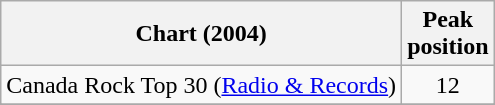<table class="wikitable sortable">
<tr>
<th align="left">Chart (2004)</th>
<th style="text-align:center;">Peak<br>position</th>
</tr>
<tr>
<td>Canada Rock Top 30 (<a href='#'>Radio & Records</a>)</td>
<td align="center">12</td>
</tr>
<tr>
</tr>
<tr>
</tr>
</table>
